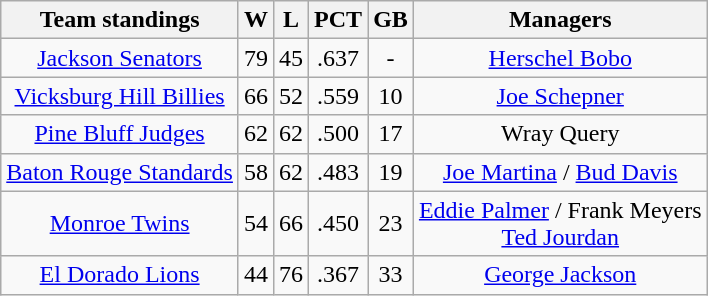<table class="wikitable" style="text-align:center">
<tr>
<th>Team standings</th>
<th>W</th>
<th>L</th>
<th>PCT</th>
<th>GB</th>
<th>Managers</th>
</tr>
<tr>
<td><a href='#'>Jackson Senators</a></td>
<td>79</td>
<td>45</td>
<td>.637</td>
<td>-</td>
<td><a href='#'>Herschel Bobo</a></td>
</tr>
<tr>
<td><a href='#'>Vicksburg Hill Billies</a></td>
<td>66</td>
<td>52</td>
<td>.559</td>
<td>10</td>
<td><a href='#'>Joe Schepner</a></td>
</tr>
<tr>
<td><a href='#'>Pine Bluff Judges</a></td>
<td>62</td>
<td>62</td>
<td>.500</td>
<td>17</td>
<td>Wray Query</td>
</tr>
<tr>
<td><a href='#'>Baton Rouge Standards</a></td>
<td>58</td>
<td>62</td>
<td>.483</td>
<td>19</td>
<td><a href='#'>Joe Martina</a> / <a href='#'>Bud Davis</a></td>
</tr>
<tr>
<td><a href='#'>Monroe Twins</a></td>
<td>54</td>
<td>66</td>
<td>.450</td>
<td>23</td>
<td><a href='#'>Eddie Palmer</a> / Frank Meyers <br> <a href='#'>Ted Jourdan</a></td>
</tr>
<tr>
<td><a href='#'>El Dorado Lions</a></td>
<td>44</td>
<td>76</td>
<td>.367</td>
<td>33</td>
<td><a href='#'>George Jackson</a></td>
</tr>
</table>
